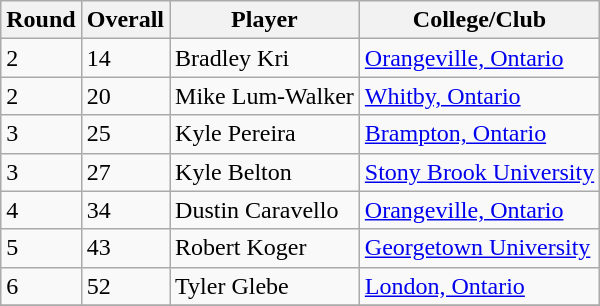<table class="wikitable">
<tr>
<th>Round</th>
<th>Overall</th>
<th>Player</th>
<th>College/Club</th>
</tr>
<tr>
<td>2</td>
<td>14</td>
<td>Bradley Kri</td>
<td><a href='#'>Orangeville, Ontario</a></td>
</tr>
<tr>
<td>2</td>
<td>20</td>
<td>Mike Lum-Walker</td>
<td><a href='#'>Whitby, Ontario</a></td>
</tr>
<tr>
<td>3</td>
<td>25</td>
<td>Kyle Pereira</td>
<td><a href='#'>Brampton, Ontario</a></td>
</tr>
<tr>
<td>3</td>
<td>27</td>
<td>Kyle Belton</td>
<td><a href='#'>Stony Brook University</a></td>
</tr>
<tr>
<td>4</td>
<td>34</td>
<td>Dustin Caravello</td>
<td><a href='#'>Orangeville, Ontario</a></td>
</tr>
<tr>
<td>5</td>
<td>43</td>
<td>Robert Koger</td>
<td><a href='#'>Georgetown University</a></td>
</tr>
<tr>
<td>6</td>
<td>52</td>
<td>Tyler Glebe</td>
<td><a href='#'>London, Ontario</a></td>
</tr>
<tr>
</tr>
</table>
